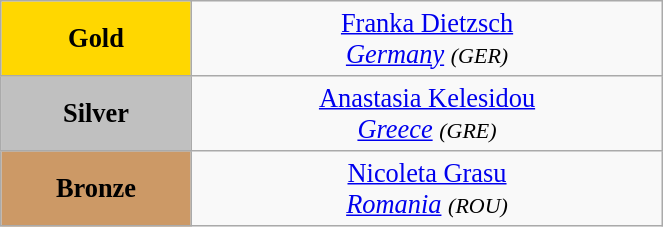<table class="wikitable" style=" text-align:center; font-size:110%;" width="35%">
<tr>
<td bgcolor="gold"><strong>Gold</strong></td>
<td> <a href='#'>Franka Dietzsch</a><br><em><a href='#'>Germany</a> <small>(GER)</small></em></td>
</tr>
<tr>
<td bgcolor="silver"><strong>Silver</strong></td>
<td> <a href='#'>Anastasia Kelesidou</a><br><em><a href='#'>Greece</a> <small>(GRE)</small></em></td>
</tr>
<tr>
<td bgcolor="CC9966"><strong>Bronze</strong></td>
<td> <a href='#'>Nicoleta Grasu</a><br><em><a href='#'>Romania</a> <small>(ROU)</small></em></td>
</tr>
</table>
